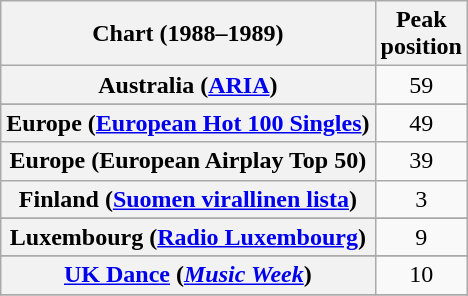<table class="wikitable sortable plainrowheaders" style="text-align:center">
<tr>
<th scope="col">Chart (1988–1989)</th>
<th scope="col">Peak<br>position</th>
</tr>
<tr>
<th scope="row">Australia (<a href='#'>ARIA</a>)</th>
<td>59</td>
</tr>
<tr>
</tr>
<tr>
<th scope="row">Europe (<a href='#'>European Hot 100 Singles</a>)</th>
<td>49</td>
</tr>
<tr>
<th scope="row">Europe (European Airplay Top 50)</th>
<td style="text-align:center;">39</td>
</tr>
<tr>
<th scope="row">Finland (<a href='#'>Suomen virallinen lista</a>)</th>
<td>3</td>
</tr>
<tr>
</tr>
<tr>
<th scope="row">Luxembourg (<a href='#'>Radio Luxembourg</a>)</th>
<td align="center">9</td>
</tr>
<tr>
</tr>
<tr>
</tr>
<tr>
</tr>
<tr>
<th scope="row"><a href='#'>UK Dance</a> (<em><a href='#'>Music Week</a></em>)</th>
<td align="center">10</td>
</tr>
<tr>
</tr>
</table>
